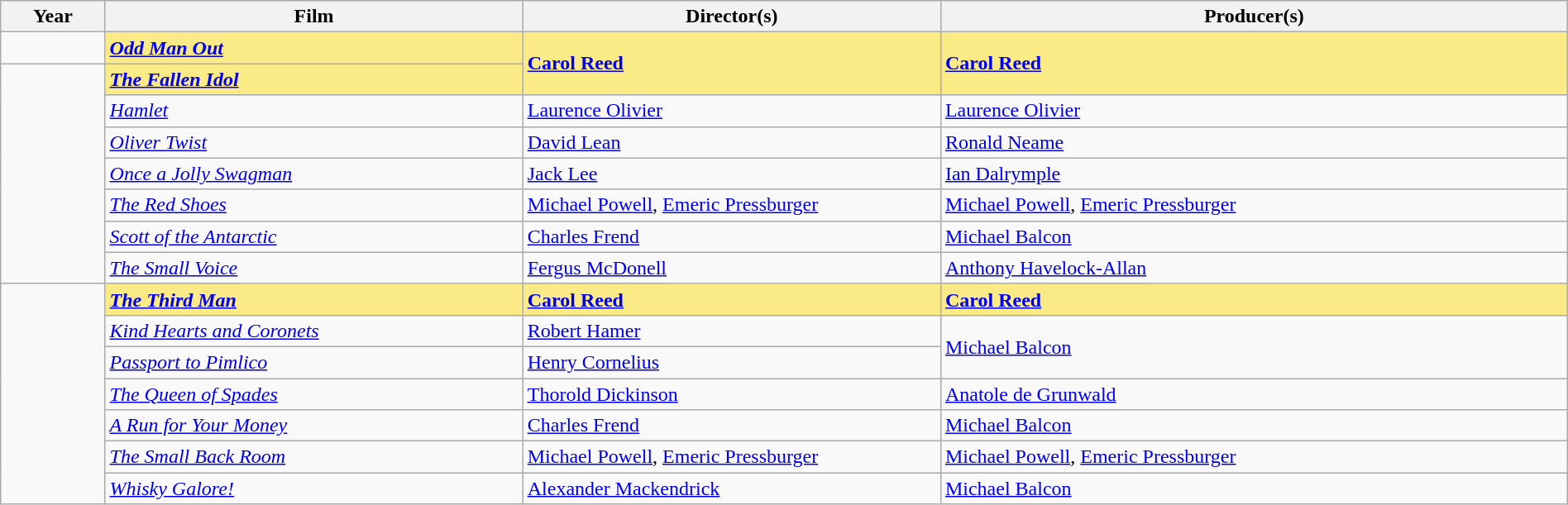<table class="wikitable" style="width:100%;" cellpadding="5">
<tr>
<th style="width:5%;">Year</th>
<th style="width:20%;">Film</th>
<th style="width:20%;">Director(s)</th>
<th style="width:30%;">Producer(s)</th>
</tr>
<tr>
<td></td>
<td style="background:#FAEB86"><strong><em><a href='#'>Odd Man Out</a></em></strong></td>
<td rowspan="2" style="background:#FAEB86"><strong><a href='#'>Carol Reed</a></strong></td>
<td rowspan="2" style="background:#FAEB86"><strong><a href='#'>Carol Reed</a></strong></td>
</tr>
<tr>
<td rowspan="7"></td>
<td style="background:#FAEB86"><strong><em><a href='#'>The Fallen Idol</a></em></strong></td>
</tr>
<tr>
<td><em><a href='#'>Hamlet</a></em></td>
<td><a href='#'>Laurence Olivier</a></td>
<td><a href='#'>Laurence Olivier</a></td>
</tr>
<tr>
<td><em><a href='#'>Oliver Twist</a></em></td>
<td><a href='#'>David Lean</a></td>
<td><a href='#'>Ronald Neame</a></td>
</tr>
<tr>
<td><em><a href='#'>Once a Jolly Swagman</a></em></td>
<td><a href='#'>Jack Lee</a></td>
<td><a href='#'>Ian Dalrymple</a></td>
</tr>
<tr>
<td><em><a href='#'>The Red Shoes</a></em></td>
<td><a href='#'>Michael Powell</a>, <a href='#'>Emeric Pressburger</a></td>
<td><a href='#'>Michael Powell</a>, <a href='#'>Emeric Pressburger</a></td>
</tr>
<tr>
<td><em><a href='#'>Scott of the Antarctic</a></em></td>
<td><a href='#'>Charles Frend</a></td>
<td><a href='#'>Michael Balcon</a></td>
</tr>
<tr>
<td><em><a href='#'>The Small Voice</a></em></td>
<td><a href='#'>Fergus McDonell</a></td>
<td><a href='#'>Anthony Havelock-Allan</a></td>
</tr>
<tr>
<td rowspan="7"></td>
<td style="background:#FAEB86"><strong><em><a href='#'>The Third Man</a></em></strong></td>
<td style="background:#FAEB86"><strong><a href='#'>Carol Reed</a></strong></td>
<td style="background:#FAEB86"><strong><a href='#'>Carol Reed</a></strong></td>
</tr>
<tr>
<td><em><a href='#'>Kind Hearts and Coronets</a></em></td>
<td><a href='#'>Robert Hamer</a></td>
<td rowspan="2"><a href='#'>Michael Balcon</a></td>
</tr>
<tr>
<td><em><a href='#'>Passport to Pimlico</a></em></td>
<td><a href='#'>Henry Cornelius</a></td>
</tr>
<tr>
<td><em><a href='#'>The Queen of Spades</a></em></td>
<td><a href='#'>Thorold Dickinson</a></td>
<td><a href='#'>Anatole de Grunwald</a></td>
</tr>
<tr>
<td><em><a href='#'>A Run for Your Money</a></em></td>
<td><a href='#'>Charles Frend</a></td>
<td><a href='#'>Michael Balcon</a></td>
</tr>
<tr>
<td><em><a href='#'>The Small Back Room</a></em></td>
<td><a href='#'>Michael Powell</a>, <a href='#'>Emeric Pressburger</a></td>
<td><a href='#'>Michael Powell</a>, <a href='#'>Emeric Pressburger</a></td>
</tr>
<tr>
<td><em><a href='#'>Whisky Galore!</a></em></td>
<td><a href='#'>Alexander Mackendrick</a></td>
<td><a href='#'>Michael Balcon</a></td>
</tr>
</table>
